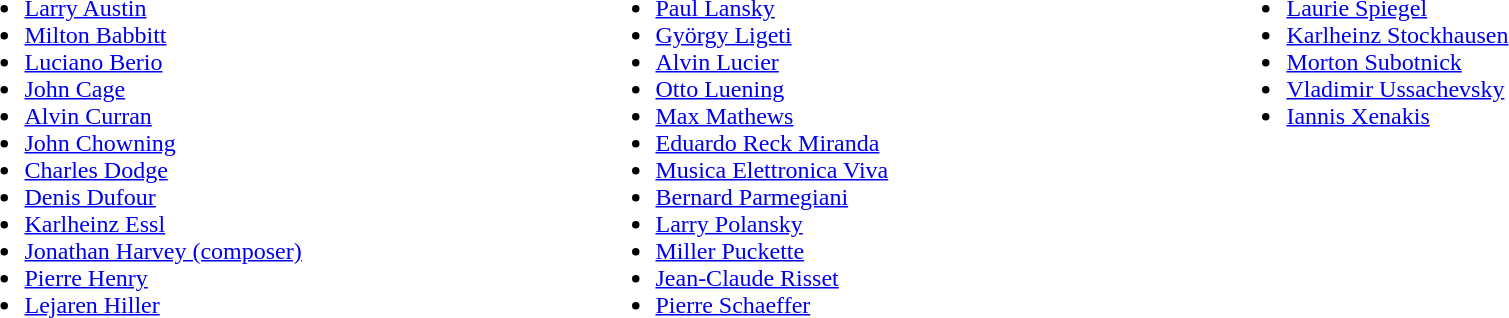<table width="100%">
<tr>
<td valign="top" width="33%"><br><ul><li><a href='#'>Larry Austin</a></li><li><a href='#'>Milton Babbitt</a></li><li><a href='#'>Luciano Berio</a></li><li><a href='#'>John Cage</a></li><li><a href='#'>Alvin Curran</a></li><li><a href='#'>John Chowning</a></li><li><a href='#'>Charles Dodge</a></li><li><a href='#'>Denis Dufour</a></li><li><a href='#'>Karlheinz Essl</a></li><li><a href='#'>Jonathan Harvey (composer)</a></li><li><a href='#'>Pierre Henry</a></li><li><a href='#'>Lejaren Hiller</a></li></ul></td>
<td valign="top" width="33%"><br><ul><li><a href='#'>Paul Lansky</a></li><li><a href='#'>György Ligeti</a></li><li><a href='#'>Alvin Lucier</a></li><li><a href='#'>Otto Luening</a></li><li><a href='#'>Max Mathews</a></li><li><a href='#'>Eduardo Reck Miranda</a></li><li><a href='#'>Musica Elettronica Viva</a></li><li><a href='#'>Bernard Parmegiani</a></li><li><a href='#'>Larry Polansky</a></li><li><a href='#'>Miller Puckette</a></li><li><a href='#'>Jean-Claude Risset</a></li><li><a href='#'>Pierre Schaeffer</a></li></ul></td>
<td valign="top" width="33%"><br><ul><li><a href='#'>Laurie Spiegel</a></li><li><a href='#'>Karlheinz Stockhausen</a></li><li><a href='#'>Morton Subotnick</a></li><li><a href='#'>Vladimir Ussachevsky</a></li><li><a href='#'>Iannis Xenakis</a></li></ul></td>
</tr>
</table>
